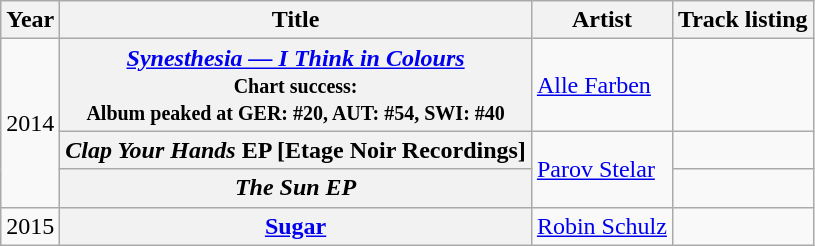<table class="wikitable plainrowheaders">
<tr>
<th>Year</th>
<th>Title</th>
<th>Artist</th>
<th>Track listing</th>
</tr>
<tr>
<td rowspan="3">2014</td>
<th scope="row"><em><a href='#'>Synesthesia — I Think in Colours</a></em><br><small>Chart success:<br>Album peaked at GER: #20, AUT: #54, SWI: #40</small></th>
<td><a href='#'>Alle Farben</a></td>
<td></td>
</tr>
<tr>
<th scope="row"><em>Clap Your Hands</em> EP [Etage Noir Recordings]</th>
<td rowspan="2"><a href='#'>Parov Stelar</a></td>
<td></td>
</tr>
<tr>
<th scope="row"><em>The Sun EP</em></th>
<td></td>
</tr>
<tr>
<td>2015</td>
<th scope="row"><a href='#'>Sugar</a></th>
<td><a href='#'>Robin Schulz</a></td>
<td></td>
</tr>
</table>
